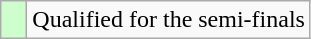<table class="wikitable">
<tr>
<td width=10px bgcolor="#ccffcc"></td>
<td>Qualified for the semi-finals</td>
</tr>
</table>
